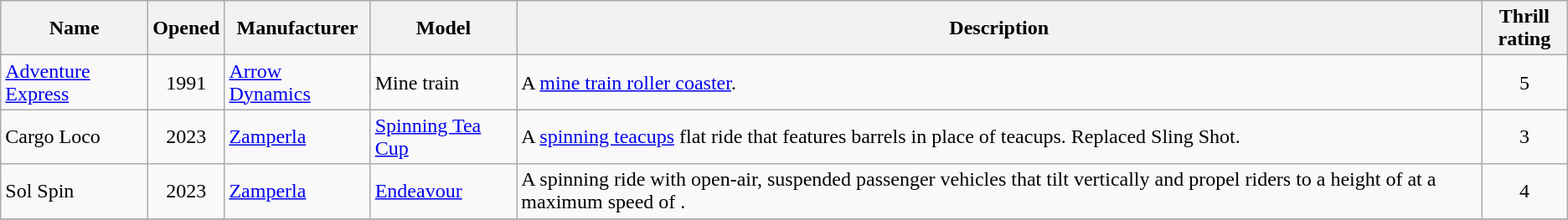<table class="wikitable sortable">
<tr>
<th width="110px">Name</th>
<th>Opened</th>
<th>Manufacturer</th>
<th>Model</th>
<th>Description</th>
<th style="max-width:4em">Thrill rating</th>
</tr>
<tr>
<td><a href='#'>Adventure Express</a></td>
<td align="center">1991</td>
<td><a href='#'>Arrow Dynamics</a></td>
<td>Mine train</td>
<td>A <a href='#'>mine train roller coaster</a>.</td>
<td align="center">5</td>
</tr>
<tr>
<td>Cargo Loco</td>
<td align="center">2023</td>
<td><a href='#'>Zamperla</a></td>
<td><a href='#'>Spinning Tea Cup</a></td>
<td>A <a href='#'>spinning teacups</a> flat ride that features barrels in place of teacups. Replaced Sling Shot.</td>
<td align="center">3</td>
</tr>
<tr>
<td>Sol Spin</td>
<td align="center">2023</td>
<td><a href='#'>Zamperla</a></td>
<td><a href='#'>Endeavour</a></td>
<td>A spinning ride with open-air, suspended passenger vehicles that tilt vertically and propel riders to a height of  at a maximum speed of .</td>
<td align="center">4</td>
</tr>
<tr>
</tr>
</table>
